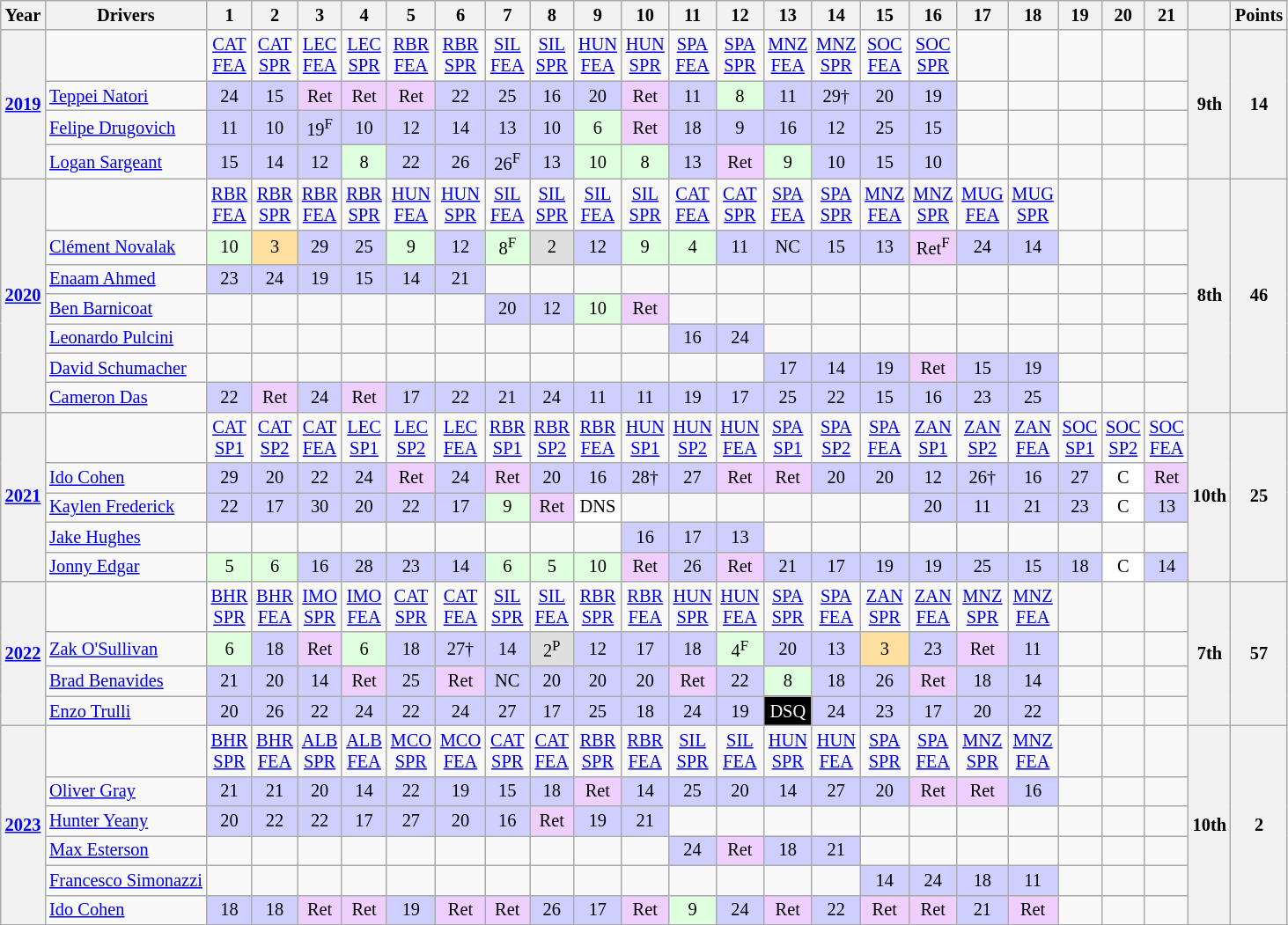<table class="wikitable" style="text-align:center; font-size:85%">
<tr>
<th>Year</th>
<th>Drivers</th>
<th>1</th>
<th>2</th>
<th>3</th>
<th>4</th>
<th>5</th>
<th>6</th>
<th>7</th>
<th>8</th>
<th>9</th>
<th>10</th>
<th>11</th>
<th>12</th>
<th>13</th>
<th>14</th>
<th>15</th>
<th>16</th>
<th>17</th>
<th>18</th>
<th>19</th>
<th>20</th>
<th>21</th>
<th></th>
<th>Points</th>
</tr>
<tr>
<th rowspan=4><a href='#'>2019</a></th>
<td></td>
<td><a href='#'>CAT<br>FEA</a></td>
<td><a href='#'>CAT<br>SPR</a></td>
<td><a href='#'>LEC<br>FEA</a></td>
<td><a href='#'>LEC<br>SPR</a></td>
<td><a href='#'>RBR<br>FEA</a></td>
<td><a href='#'>RBR<br>SPR</a></td>
<td><a href='#'>SIL<br>FEA</a></td>
<td><a href='#'>SIL<br>SPR</a></td>
<td><a href='#'>HUN<br>FEA</a></td>
<td><a href='#'>HUN<br>SPR</a></td>
<td><a href='#'>SPA<br>FEA</a></td>
<td><a href='#'>SPA<br>SPR</a></td>
<td><a href='#'>MNZ<br>FEA</a></td>
<td><a href='#'>MNZ<br>SPR</a></td>
<td><a href='#'>SOC<br>FEA</a></td>
<td><a href='#'>SOC<br>SPR</a></td>
<td></td>
<td></td>
<td></td>
<td></td>
<td></td>
<th rowspan=4>9th</th>
<th rowspan=4>14</th>
</tr>
<tr>
<td align=left> <a href='#'>Teppei Natori</a></td>
<td style="background:#CFCFFF;">24</td>
<td style="background:#CFCFFF;">15</td>
<td style="background:#EFCFFF;">Ret</td>
<td style="background:#EFCFFF;">Ret</td>
<td style="background:#EFCFFF;">Ret</td>
<td style="background:#CFCFFF;">22</td>
<td style="background:#CFCFFF;">25</td>
<td style="background:#CFCFFF;">16</td>
<td style="background:#CFCFFF;">20</td>
<td style="background:#EFCFFF;">Ret</td>
<td style="background:#CFCFFF;">11</td>
<td style="background:#DFFFDF;">8</td>
<td style="background:#CFCFFF;">11</td>
<td style="background:#CFCFFF;">29†</td>
<td style="background:#CFCFFF;">20</td>
<td style="background:#CFCFFF;">19</td>
<td></td>
<td></td>
<td></td>
<td></td>
<td></td>
</tr>
<tr>
<td align=left> <a href='#'>Felipe Drugovich</a></td>
<td style="background:#CFCFFF;">11</td>
<td style="background:#CFCFFF;">10</td>
<td style="background:#CFCFFF;">19<span><sup>F</sup></span></td>
<td style="background:#CFCFFF;">10</td>
<td style="background:#CFCFFF;">12</td>
<td style="background:#CFCFFF;">14</td>
<td style="background:#CFCFFF;">13</td>
<td style="background:#CFCFFF;">10</td>
<td style="background:#DFFFDF;">6</td>
<td style="background:#EFCFFF;">Ret</td>
<td style="background:#CFCFFF;">18</td>
<td style="background:#CFCFFF;">9</td>
<td style="background:#CFCFFF;">16</td>
<td style="background:#CFCFFF;">12</td>
<td style="background:#CFCFFF;">25</td>
<td style="background:#CFCFFF;">15</td>
<td></td>
<td></td>
<td></td>
<td></td>
<td></td>
</tr>
<tr>
<td align=left> <a href='#'>Logan Sargeant</a></td>
<td style="background:#CFCFFF;">15</td>
<td style="background:#CFCFFF;">14</td>
<td style="background:#CFCFFF;">12</td>
<td style="background:#DFFFDF;">8</td>
<td style="background:#CFCFFF;">22</td>
<td style="background:#CFCFFF;">26</td>
<td style="background:#CFCFFF;">26<span><sup>F</sup></span></td>
<td style="background:#CFCFFF;">13</td>
<td style="background:#DFFFDF;">10</td>
<td style="background:#DFFFDF;">8</td>
<td style="background:#CFCFFF;">13</td>
<td style="background:#EFCFFF;">Ret</td>
<td style="background:#DFFFDF;">9</td>
<td style="background:#CFCFFF;">10</td>
<td style="background:#CFCFFF;">15</td>
<td style="background:#CFCFFF;">10</td>
<td></td>
<td></td>
<td></td>
<td></td>
<td></td>
</tr>
<tr>
<th rowspan=7><a href='#'>2020</a></th>
<td></td>
<td><a href='#'>RBR<br>FEA</a></td>
<td><a href='#'>RBR<br>SPR</a></td>
<td><a href='#'>RBR<br>FEA</a></td>
<td><a href='#'>RBR<br>SPR</a></td>
<td><a href='#'>HUN<br>FEA</a></td>
<td><a href='#'>HUN<br>SPR</a></td>
<td><a href='#'>SIL<br>FEA</a></td>
<td><a href='#'>SIL<br>SPR</a></td>
<td><a href='#'>SIL<br>FEA</a></td>
<td><a href='#'>SIL<br>SPR</a></td>
<td><a href='#'>CAT<br>FEA</a></td>
<td><a href='#'>CAT<br>SPR</a></td>
<td><a href='#'>SPA<br>FEA</a></td>
<td><a href='#'>SPA<br>SPR</a></td>
<td><a href='#'>MNZ<br>FEA</a></td>
<td><a href='#'>MNZ<br>SPR</a></td>
<td><a href='#'>MUG<br>FEA</a></td>
<td><a href='#'>MUG<br>SPR</a></td>
<td></td>
<td></td>
<td></td>
<th rowspan=7>8th</th>
<th rowspan=7>46</th>
</tr>
<tr>
<td align=left> <a href='#'>Clément Novalak</a></td>
<td style="background:#DFFFDF;">10</td>
<td style="background:#FFDF9F;">3</td>
<td style="background:#CFCFFF;">29</td>
<td style="background:#CFCFFF;">25</td>
<td style="background:#DFFFDF;">9</td>
<td style="background:#CFCFFF;">12</td>
<td style="background:#DFFFDF;">8<span><sup>F</sup></span></td>
<td style="background:#DFDFDF;">2</td>
<td style="background:#CFCFFF;">12</td>
<td style="background:#DFFFDF;">9</td>
<td style="background:#DFFFDF;">4</td>
<td style="background:#CFCFFF;">11</td>
<td style="background:#CFCFFF;">NC</td>
<td style="background:#CFCFFF;">15</td>
<td style="background:#CFCFFF;">13</td>
<td style="background:#EFCFFF;">Ret<span><sup>F</sup></span></td>
<td style="background:#CFCFFF;">24</td>
<td style="background:#CFCFFF;">14</td>
<td></td>
<td></td>
<td></td>
</tr>
<tr>
<td align=left> <a href='#'>Enaam Ahmed</a></td>
<td style="background:#CFCFFF;">23</td>
<td style="background:#CFCFFF;">24</td>
<td style="background:#CFCFFF;">19</td>
<td style="background:#CFCFFF;">15</td>
<td style="background:#CFCFFF;">14</td>
<td style="background:#CFCFFF;">21</td>
<td></td>
<td></td>
<td></td>
<td></td>
<td></td>
<td></td>
<td></td>
<td></td>
<td></td>
<td></td>
<td></td>
<td></td>
<td></td>
<td></td>
<td></td>
</tr>
<tr>
<td align=left> <a href='#'>Ben Barnicoat</a></td>
<td></td>
<td></td>
<td></td>
<td></td>
<td></td>
<td></td>
<td style="background:#CFCFFF;">20</td>
<td style="background:#CFCFFF;">12</td>
<td style="background:#DFFFDF;">10</td>
<td style="background:#EFCFFF;">Ret</td>
<td></td>
<td></td>
<td></td>
<td></td>
<td></td>
<td></td>
<td></td>
<td></td>
<td></td>
<td></td>
<td></td>
</tr>
<tr>
<td align=left> <a href='#'>Leonardo Pulcini</a></td>
<td></td>
<td></td>
<td></td>
<td></td>
<td></td>
<td></td>
<td></td>
<td></td>
<td></td>
<td></td>
<td style="background:#CFCFFF;">16</td>
<td style="background:#CFCFFF;">24</td>
<td></td>
<td></td>
<td></td>
<td></td>
<td></td>
<td></td>
<td></td>
<td></td>
<td></td>
</tr>
<tr>
<td align=left> <a href='#'>David Schumacher</a></td>
<td></td>
<td></td>
<td></td>
<td></td>
<td></td>
<td></td>
<td></td>
<td></td>
<td></td>
<td></td>
<td></td>
<td></td>
<td style="background:#CFCFFF;">17</td>
<td style="background:#CFCFFF;">14</td>
<td style="background:#CFCFFF;">19</td>
<td style="background:#EFCFFF;">Ret</td>
<td style="background:#CFCFFF;">15</td>
<td style="background:#CFCFFF;">19</td>
<td></td>
<td></td>
<td></td>
</tr>
<tr>
<td align=left> <a href='#'>Cameron Das</a></td>
<td style="background:#CFCFFF;">22</td>
<td style="background:#EFCFFF;">Ret</td>
<td style="background:#CFCFFF;">24</td>
<td style="background:#EFCFFF;">Ret</td>
<td style="background:#CFCFFF;">17</td>
<td style="background:#CFCFFF;">22</td>
<td style="background:#CFCFFF;">21</td>
<td style="background:#CFCFFF;">24</td>
<td style="background:#CFCFFF;">11</td>
<td style="background:#CFCFFF;">11</td>
<td style="background:#CFCFFF;">19</td>
<td style="background:#CFCFFF;">17</td>
<td style="background:#CFCFFF;">25</td>
<td style="background:#CFCFFF;">22</td>
<td style="background:#CFCFFF;">15</td>
<td style="background:#CFCFFF;">16</td>
<td style="background:#CFCFFF;">23</td>
<td style="background:#CFCFFF;">25</td>
<td></td>
<td></td>
<td></td>
</tr>
<tr>
<th rowspan=5><a href='#'>2021</a></th>
<td></td>
<td><a href='#'>CAT<br>SP1</a></td>
<td><a href='#'>CAT<br>SP2</a></td>
<td><a href='#'>CAT<br>FEA</a></td>
<td><a href='#'>LEC<br>SP1</a></td>
<td><a href='#'>LEC<br>SP2</a></td>
<td><a href='#'>LEC<br>FEA</a></td>
<td><a href='#'>RBR<br>SP1</a></td>
<td><a href='#'>RBR<br>SP2</a></td>
<td><a href='#'>RBR<br>FEA</a></td>
<td><a href='#'>HUN<br>SP1</a></td>
<td><a href='#'>HUN<br>SP2</a></td>
<td><a href='#'>HUN<br>FEA</a></td>
<td><a href='#'>SPA<br>SP1</a></td>
<td><a href='#'>SPA<br>SP2</a></td>
<td><a href='#'>SPA<br>FEA</a></td>
<td><a href='#'>ZAN<br>SP1</a></td>
<td><a href='#'>ZAN<br>SP2</a></td>
<td><a href='#'>ZAN<br>FEA</a></td>
<td><a href='#'>SOC<br>SP1</a></td>
<td><a href='#'>SOC<br>SP2</a></td>
<td><a href='#'>SOC<br>FEA</a></td>
<th rowspan=5>10th</th>
<th rowspan=5>25</th>
</tr>
<tr>
<td align=left> <a href='#'>Ido Cohen</a></td>
<td style="background:#CFCFFF;">29</td>
<td style="background:#CFCFFF;">20</td>
<td style="background:#CFCFFF;">22</td>
<td style="background:#CFCFFF;">24</td>
<td style="background:#EFCFFF;">Ret</td>
<td style="background:#CFCFFF;">24</td>
<td style="background:#EFCFFF;">Ret</td>
<td style="background:#CFCFFF;">20</td>
<td style="background:#CFCFFF;">16</td>
<td style="background:#CFCFFF;">28†</td>
<td style="background:#CFCFFF;">27</td>
<td style="background:#EFCFFF;">Ret</td>
<td style="background:#EFCFFF;">Ret</td>
<td style="background:#CFCFFF;">20</td>
<td style="background:#CFCFFF;">20</td>
<td style="background:#CFCFFF;">12</td>
<td style="background:#CFCFFF;">26†</td>
<td style="background:#CFCFFF;">16</td>
<td style="background:#CFCFFF;">27</td>
<td style="background:#FFFFFF;">C</td>
<td style="background:#EFCFFF;">Ret</td>
</tr>
<tr>
<td align=left> <a href='#'>Kaylen Frederick</a></td>
<td style="background:#CFCFFF;">22</td>
<td style="background:#CFCFFF;">17</td>
<td style="background:#CFCFFF;">30</td>
<td style="background:#CFCFFF;">20</td>
<td style="background:#CFCFFF;">22</td>
<td style="background:#CFCFFF;">17</td>
<td style="background:#DFFFDF;">9</td>
<td style="background:#EFCFFF;">Ret</td>
<td style="background:#FFFFFF;">DNS</td>
<td></td>
<td></td>
<td></td>
<td></td>
<td></td>
<td></td>
<td style="background:#CFCFFF;">20</td>
<td style="background:#CFCFFF;">11</td>
<td style="background:#CFCFFF;">21</td>
<td style="background:#CFCFFF;">23</td>
<td style="background:#FFFFFF;">C</td>
<td style="background:#CFCFFF;">13</td>
</tr>
<tr>
<td align=left> <a href='#'>Jake Hughes</a></td>
<td></td>
<td></td>
<td></td>
<td></td>
<td></td>
<td></td>
<td></td>
<td></td>
<td></td>
<td style="background:#CFCFFF;">16</td>
<td style="background:#CFCFFF;">17</td>
<td style="background:#CFCFFF;">13</td>
<td></td>
<td></td>
<td></td>
<td></td>
<td></td>
<td></td>
<td></td>
<td></td>
<td></td>
</tr>
<tr>
<td align=left> <a href='#'>Jonny Edgar</a></td>
<td style="background:#DFFFDF;">5</td>
<td style="background:#DFFFDF;">6</td>
<td style="background:#CFCFFF;">16</td>
<td style="background:#CFCFFF;">28</td>
<td style="background:#CFCFFF;">23</td>
<td style="background:#CFCFFF;">14</td>
<td style="background:#DFFFDF;">6</td>
<td style="background:#DFFFDF;">5</td>
<td style="background:#DFFFDF;">10</td>
<td style="background:#EFCFFF;">Ret</td>
<td style="background:#CFCFFF;">26</td>
<td style="background:#EFCFFF;">Ret</td>
<td style="background:#CFCFFF;">21</td>
<td style="background:#CFCFFF;">17</td>
<td style="background:#CFCFFF;">19</td>
<td style="background:#CFCFFF;">19</td>
<td style="background:#CFCFFF;">25</td>
<td style="background:#CFCFFF;">15</td>
<td style="background:#CFCFFF;">18</td>
<td style="background:#FFFFFF;">C</td>
<td style="background:#CFCFFF;">14</td>
</tr>
<tr>
<th rowspan=4><a href='#'>2022</a></th>
<td></td>
<td><a href='#'>BHR<br>SPR</a></td>
<td><a href='#'>BHR<br>FEA</a></td>
<td><a href='#'>IMO<br>SPR</a></td>
<td><a href='#'>IMO<br>FEA</a></td>
<td><a href='#'>CAT<br>SPR</a></td>
<td><a href='#'>CAT<br>FEA</a></td>
<td><a href='#'>SIL<br>SPR</a></td>
<td><a href='#'>SIL<br>FEA</a></td>
<td><a href='#'>RBR<br>SPR</a></td>
<td><a href='#'>RBR<br>FEA</a></td>
<td><a href='#'>HUN<br>SPR</a></td>
<td><a href='#'>HUN<br>FEA</a></td>
<td><a href='#'>SPA<br>SPR</a></td>
<td><a href='#'>SPA<br>FEA</a></td>
<td><a href='#'>ZAN<br>SPR</a></td>
<td><a href='#'>ZAN<br>FEA</a></td>
<td><a href='#'>MNZ<br>SPR</a></td>
<td><a href='#'>MNZ<br>FEA</a></td>
<td></td>
<td></td>
<td></td>
<th rowspan=4>7th</th>
<th rowspan=4>57</th>
</tr>
<tr>
<td align=left> <a href='#'>Zak O'Sullivan</a></td>
<td style="background:#DFFFDF;">6</td>
<td style="background:#CFCFFF;">18</td>
<td style="background:#EFCFFF;">Ret</td>
<td style="background:#DFFFDF;">6</td>
<td style="background:#CFCFFF;">18</td>
<td style="background:#CFCFFF;">27†</td>
<td style="background:#CFCFFF;">14</td>
<td style="background:#DFDFDF;">2<span><sup>P</sup></span></td>
<td style="background:#CFCFFF;">12</td>
<td style="background:#CFCFFF;">17</td>
<td style="background:#CFCFFF;">18</td>
<td style="background:#DFFFDF;">4<span><sup>F</sup></span></td>
<td style="background:#CFCFFF;">20</td>
<td style="background:#CFCFFF;">13</td>
<td style="background:#FFDF9F;">3</td>
<td style="background:#CFCFFF;">23</td>
<td style="background:#EFCFFF;">Ret</td>
<td style="background:#CFCFFF;">11</td>
<td></td>
<td></td>
<td></td>
</tr>
<tr>
<td align=left> <a href='#'>Brad Benavides</a></td>
<td style="background:#CFCFFF;">21</td>
<td style="background:#CFCFFF;">20</td>
<td style="background:#CFCFFF;">14</td>
<td style="background:#EFCFFF;">Ret</td>
<td style="background:#CFCFFF;">25</td>
<td style="background:#EFCFFF;">Ret</td>
<td style="background:#CFCFFF;">NC</td>
<td style="background:#CFCFFF;">20</td>
<td style="background:#CFCFFF;">20</td>
<td style="background:#CFCFFF;">20</td>
<td style="background:#EFCFFF;">Ret</td>
<td style="background:#CFCFFF;">22</td>
<td style="background:#DFFFDF;">8</td>
<td style="background:#CFCFFF;">18</td>
<td style="background:#CFCFFF;">26</td>
<td style="background:#EFCFFF;">Ret</td>
<td style="background:#CFCFFF;">18</td>
<td style="background:#CFCFFF;">14</td>
<td></td>
<td></td>
<td></td>
</tr>
<tr>
<td align=left> <a href='#'>Enzo Trulli</a></td>
<td style="background:#CFCFFF;">20</td>
<td style="background:#CFCFFF;">26</td>
<td style="background:#CFCFFF;">22</td>
<td style="background:#CFCFFF;">24</td>
<td style="background:#CFCFFF;">22</td>
<td style="background:#CFCFFF;">24</td>
<td style="background:#CFCFFF;">27</td>
<td style="background:#CFCFFF;">17</td>
<td style="background:#CFCFFF;">25</td>
<td style="background:#CFCFFF;">18</td>
<td style="background:#CFCFFF;">24</td>
<td style="background:#CFCFFF;">19</td>
<td style="background:#000000; color:white">DSQ</td>
<td style="background:#CFCFFF;">24</td>
<td style="background:#CFCFFF;">23</td>
<td style="background:#CFCFFF;">17</td>
<td style="background:#CFCFFF;">20</td>
<td style="background:#CFCFFF;">22</td>
<td></td>
<td></td>
<td></td>
</tr>
<tr>
<th rowspan=6><a href='#'>2023</a></th>
<td></td>
<td><a href='#'>BHR<br>SPR</a></td>
<td><a href='#'>BHR<br>FEA</a></td>
<td><a href='#'>ALB<br>SPR</a></td>
<td><a href='#'>ALB<br>FEA</a></td>
<td><a href='#'>MCO<br>SPR</a></td>
<td><a href='#'>MCO<br>FEA</a></td>
<td><a href='#'>CAT<br>SPR</a></td>
<td><a href='#'>CAT<br>FEA</a></td>
<td><a href='#'>RBR<br>SPR</a></td>
<td><a href='#'>RBR<br>FEA</a></td>
<td><a href='#'>SIL<br>SPR</a></td>
<td><a href='#'>SIL<br>FEA</a></td>
<td><a href='#'>HUN<br>SPR</a></td>
<td><a href='#'>HUN<br>FEA</a></td>
<td><a href='#'>SPA<br>SPR</a></td>
<td><a href='#'>SPA<br>FEA</a></td>
<td><a href='#'>MNZ<br>SPR</a></td>
<td><a href='#'>MNZ<br>FEA</a></td>
<td></td>
<td></td>
<td></td>
<th rowspan=6>10th</th>
<th rowspan=6>2</th>
</tr>
<tr>
<td align=left> <a href='#'>Oliver Gray</a></td>
<td style="background:#CFCFFF;">21</td>
<td style="background:#CFCFFF;">21</td>
<td style="background:#CFCFFF;">20</td>
<td style="background:#CFCFFF;">14</td>
<td style="background:#CFCFFF;">22</td>
<td style="background:#CFCFFF;">19</td>
<td style="background:#CFCFFF;">15</td>
<td style="background:#CFCFFF;">18</td>
<td style="background:#EFCFFF;">Ret</td>
<td style="background:#CFCFFF;">14</td>
<td style="background:#CFCFFF;">25</td>
<td style="background:#CFCFFF;">20</td>
<td style="background:#CFCFFF;">14</td>
<td style="background:#CFCFFF;">27</td>
<td style="background:#CFCFFF;">20</td>
<td style="background:#EFCFFF;">Ret</td>
<td style="background:#EFCFFF;">Ret</td>
<td style="background:#CFCFFF;">16</td>
<td style="background:#;"></td>
<td style="background:#;"></td>
<td></td>
</tr>
<tr>
<td align=left> <a href='#'>Hunter Yeany</a></td>
<td style="background:#CFCFFF;">20</td>
<td style="background:#CFCFFF;">22</td>
<td style="background:#CFCFFF;">22</td>
<td style="background:#CFCFFF;">17</td>
<td style="background:#CFCFFF;">27</td>
<td style="background:#CFCFFF;">20</td>
<td style="background:#CFCFFF;">16</td>
<td style="background:#EFCFFF;">Ret</td>
<td style="background:#CFCFFF;">19</td>
<td style="background:#CFCFFF;">21</td>
<td style="background:#;"></td>
<td style="background:#;"></td>
<td style="background:#;"></td>
<td style="background:#;"></td>
<td style="background:#;"></td>
<td style="background:#;"></td>
<td style="background:#;"></td>
<td style="background:#;"></td>
<td style="background:#;"></td>
<td style="background:#;"></td>
<td></td>
</tr>
<tr>
<td align=left> <a href='#'>Max Esterson</a></td>
<td style="background:#;"></td>
<td style="background:#;"></td>
<td style="background:#;"></td>
<td style="background:#;"></td>
<td style="background:#;"></td>
<td style="background:#;"></td>
<td style="background:#;"></td>
<td style="background:#;"></td>
<td style="background:#;"></td>
<td style="background:#;"></td>
<td style="background:#CFCFFF;">24</td>
<td style="background:#EFCFFF;">Ret</td>
<td style="background:#CFCFFF;">18</td>
<td style="background:#CFCFFF;">21</td>
<td style="background:#;"></td>
<td style="background:#;"></td>
<td style="background:#;"></td>
<td style="background:#;"></td>
<td style="background:#;"></td>
<td style="background:#;"></td>
<td></td>
</tr>
<tr>
<td align=left> <a href='#'>Francesco Simonazzi</a></td>
<td style="background:#;"></td>
<td style="background:#;"></td>
<td style="background:#;"></td>
<td style="background:#;"></td>
<td style="background:#;"></td>
<td style="background:#;"></td>
<td style="background:#;"></td>
<td style="background:#;"></td>
<td style="background:#;"></td>
<td style="background:#;"></td>
<td style="background:#;"></td>
<td style="background:#;"></td>
<td style="background:#;"></td>
<td style="background:#;"></td>
<td style="background:#CFCFFF;">14</td>
<td style="background:#CFCFFF;">24</td>
<td style="background:#CFCFFF;">18</td>
<td style="background:#CFCFFF;">11</td>
<td style="background:#;"></td>
<td style="background:#;"></td>
<td></td>
</tr>
<tr>
<td align=left> <a href='#'>Ido Cohen</a></td>
<td style="background:#CFCFFF;">18</td>
<td style="background:#CFCFFF;">18</td>
<td style="background:#EFCFFF;">Ret</td>
<td style="background:#EFCFFF;">Ret</td>
<td style="background:#CFCFFF;">19</td>
<td style="background:#EFCFFF;">Ret</td>
<td style="background:#EFCFFF;">Ret</td>
<td style="background:#CFCFFF;">26</td>
<td style="background:#CFCFFF;">17</td>
<td style="background:#EFCFFF;">Ret</td>
<td style="background:#DFFFDF;">9</td>
<td style="background:#CFCFFF;">24</td>
<td style="background:#EFCFFF;">Ret</td>
<td style="background:#CFCFFF;">22</td>
<td style="background:#EFCFFF;">Ret</td>
<td style="background:#EFCFFF;">Ret</td>
<td style="background:#CFCFFF;">21</td>
<td style="background:#EFCFFF;">Ret</td>
<td style="background:#;"></td>
<td style="background:#;"></td>
<td></td>
</tr>
</table>
